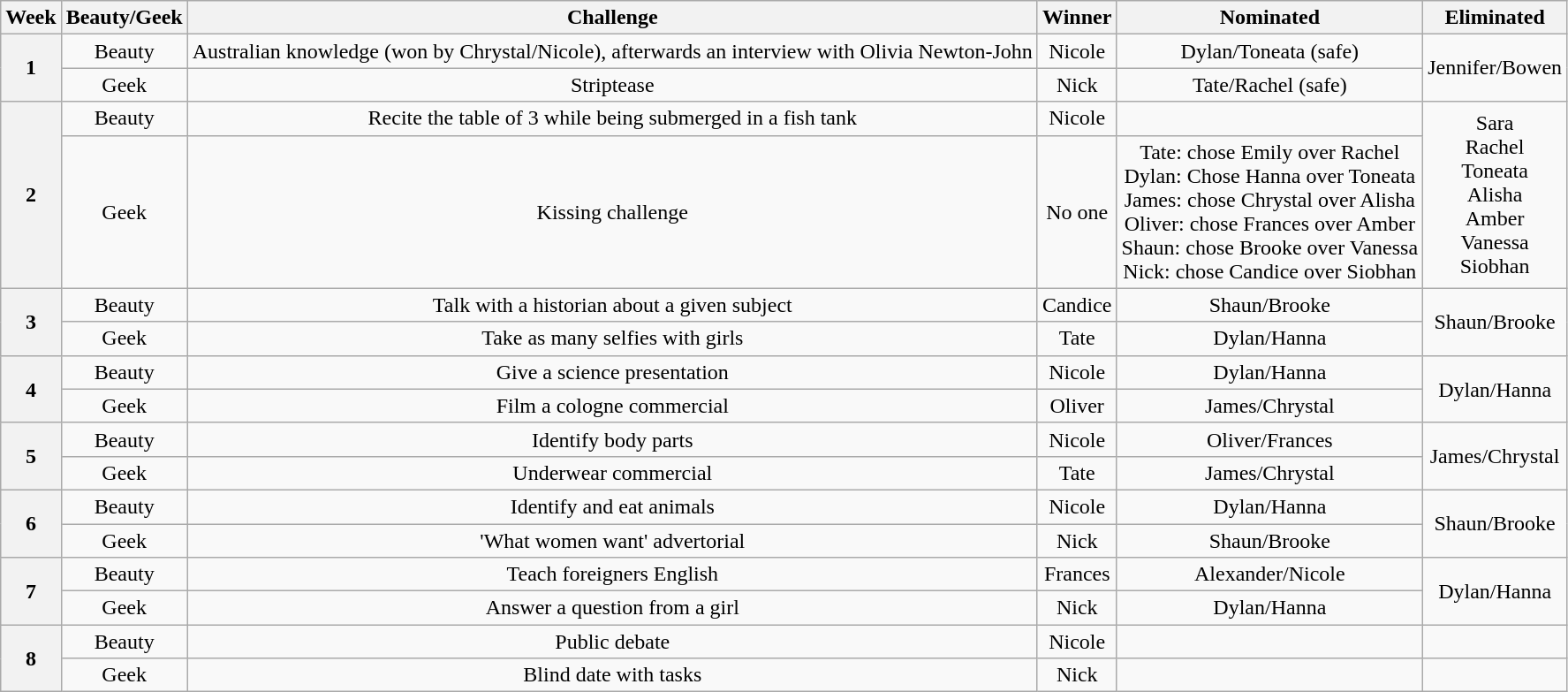<table class="wikitable" style="text-align: center">
<tr>
<th>Week</th>
<th>Beauty/Geek</th>
<th>Challenge</th>
<th>Winner</th>
<th>Nominated</th>
<th>Eliminated</th>
</tr>
<tr>
<th rowspan="2">1</th>
<td>Beauty</td>
<td>Australian knowledge (won by Chrystal/Nicole), afterwards an interview with Olivia Newton-John</td>
<td>Nicole</td>
<td>Dylan/Toneata (safe)</td>
<td rowspan="2">Jennifer/Bowen</td>
</tr>
<tr>
<td>Geek</td>
<td>Striptease</td>
<td>Nick</td>
<td>Tate/Rachel (safe)</td>
</tr>
<tr>
<th rowspan="2">2</th>
<td>Beauty</td>
<td>Recite the table of 3 while being submerged in a fish tank</td>
<td>Nicole</td>
<td></td>
<td rowspan="2">Sara<br>Rachel<br>Toneata<br>Alisha<br>Amber<br>Vanessa<br>Siobhan</td>
</tr>
<tr>
<td>Geek</td>
<td>Kissing challenge</td>
<td>No one</td>
<td>Tate: chose Emily over Rachel<br>Dylan: Chose Hanna over Toneata<br>James: chose Chrystal over Alisha<br>Oliver: chose Frances over Amber<br>Shaun: chose Brooke over Vanessa<br>Nick: chose Candice over Siobhan</td>
</tr>
<tr>
<th rowspan="2">3</th>
<td>Beauty</td>
<td>Talk with a historian about a given subject</td>
<td>Candice</td>
<td>Shaun/Brooke</td>
<td rowspan="2">Shaun/Brooke</td>
</tr>
<tr>
<td>Geek</td>
<td>Take as many selfies with girls</td>
<td>Tate</td>
<td>Dylan/Hanna</td>
</tr>
<tr>
<th rowspan="2">4</th>
<td>Beauty</td>
<td>Give a science presentation</td>
<td>Nicole</td>
<td>Dylan/Hanna</td>
<td rowspan="2">Dylan/Hanna</td>
</tr>
<tr>
<td>Geek</td>
<td>Film a cologne commercial</td>
<td>Oliver</td>
<td>James/Chrystal</td>
</tr>
<tr>
<th rowspan="2">5</th>
<td>Beauty</td>
<td>Identify body parts</td>
<td>Nicole</td>
<td>Oliver/Frances</td>
<td rowspan="2">James/Chrystal</td>
</tr>
<tr>
<td>Geek</td>
<td>Underwear commercial</td>
<td>Tate</td>
<td>James/Chrystal</td>
</tr>
<tr>
<th rowspan="2">6</th>
<td>Beauty</td>
<td>Identify and eat animals</td>
<td>Nicole</td>
<td>Dylan/Hanna</td>
<td rowspan="2">Shaun/Brooke</td>
</tr>
<tr>
<td>Geek</td>
<td>'What women want' advertorial</td>
<td>Nick</td>
<td>Shaun/Brooke</td>
</tr>
<tr>
<th rowspan="2">7</th>
<td>Beauty</td>
<td>Teach foreigners English</td>
<td>Frances</td>
<td>Alexander/Nicole</td>
<td rowspan="2">Dylan/Hanna</td>
</tr>
<tr>
<td>Geek</td>
<td>Answer a question from a girl</td>
<td>Nick</td>
<td>Dylan/Hanna</td>
</tr>
<tr>
<th rowspan="2">8</th>
<td>Beauty</td>
<td>Public debate</td>
<td>Nicole</td>
<td></td>
<td></td>
</tr>
<tr>
<td>Geek</td>
<td>Blind date with tasks</td>
<td>Nick</td>
<td></td>
<td></td>
</tr>
</table>
